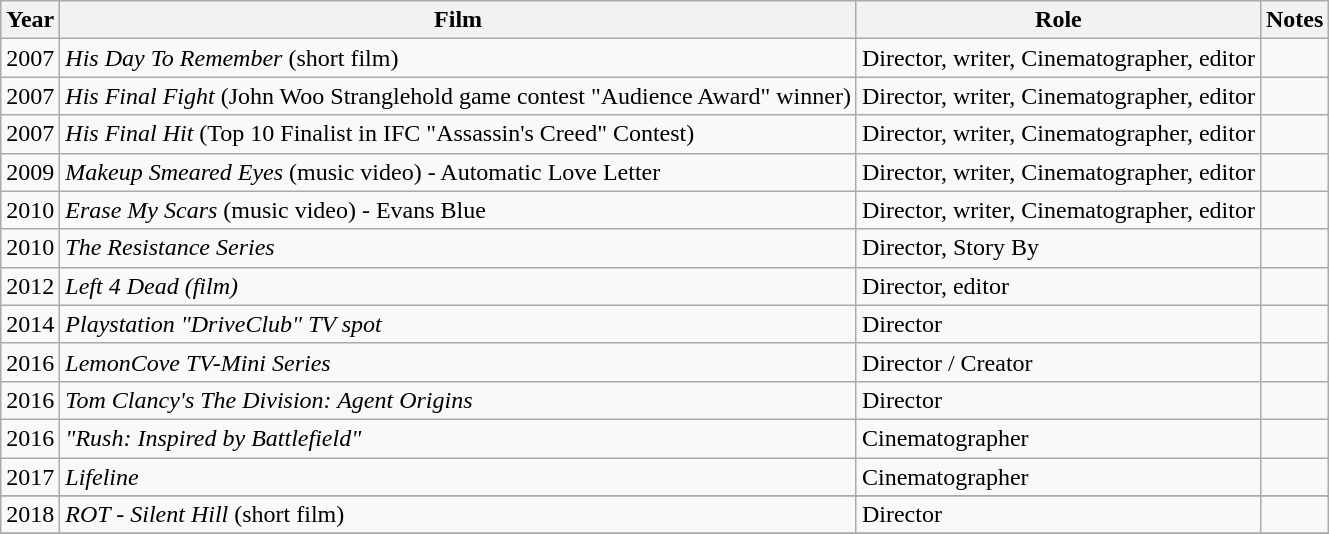<table class="wikitable">
<tr>
<th>Year</th>
<th>Film</th>
<th>Role</th>
<th>Notes</th>
</tr>
<tr>
<td>2007</td>
<td><em>His Day To Remember</em> (short film)</td>
<td>Director, writer, Cinematographer, editor</td>
<td></td>
</tr>
<tr>
<td>2007</td>
<td><em>His Final Fight</em> (John Woo Stranglehold game contest "Audience Award" winner)</td>
<td>Director, writer, Cinematographer, editor</td>
<td></td>
</tr>
<tr>
<td>2007</td>
<td><em>His Final Hit</em> (Top 10 Finalist in IFC "Assassin's Creed" Contest)</td>
<td>Director, writer, Cinematographer, editor</td>
<td></td>
</tr>
<tr>
<td>2009</td>
<td><em>Makeup Smeared Eyes</em> (music video) - Automatic Love Letter</td>
<td>Director, writer, Cinematographer, editor</td>
<td></td>
</tr>
<tr>
<td>2010</td>
<td><em>Erase My Scars</em> (music video) - Evans Blue</td>
<td>Director, writer, Cinematographer, editor</td>
<td></td>
</tr>
<tr>
<td>2010</td>
<td><em>The Resistance Series</em></td>
<td Director, writer, Cinematographer, editor>Director, Story By</td>
<td></td>
</tr>
<tr>
<td>2012</td>
<td><em>Left 4 Dead (film)</em></td>
<td>Director, editor</td>
<td></td>
</tr>
<tr>
<td>2014</td>
<td><em>Playstation "DriveClub" TV spot</em></td>
<td>Director</td>
<td></td>
</tr>
<tr>
<td>2016</td>
<td><em>LemonCove TV-Mini Series</em></td>
<td>Director / Creator</td>
<td></td>
</tr>
<tr>
<td>2016</td>
<td><em>Tom Clancy's The Division: Agent Origins</em></td>
<td>Director</td>
<td></td>
</tr>
<tr>
<td>2016</td>
<td><em>"Rush: Inspired by Battlefield"</em></td>
<td>Cinematographer</td>
<td></td>
</tr>
<tr>
<td>2017</td>
<td><em>Lifeline</em></td>
<td>Cinematographer</td>
<td></td>
</tr>
<tr>
</tr>
<tr>
<td>2018</td>
<td><em>ROT - Silent Hill</em> (short film)</td>
<td>Director</td>
<td></td>
</tr>
<tr>
</tr>
</table>
